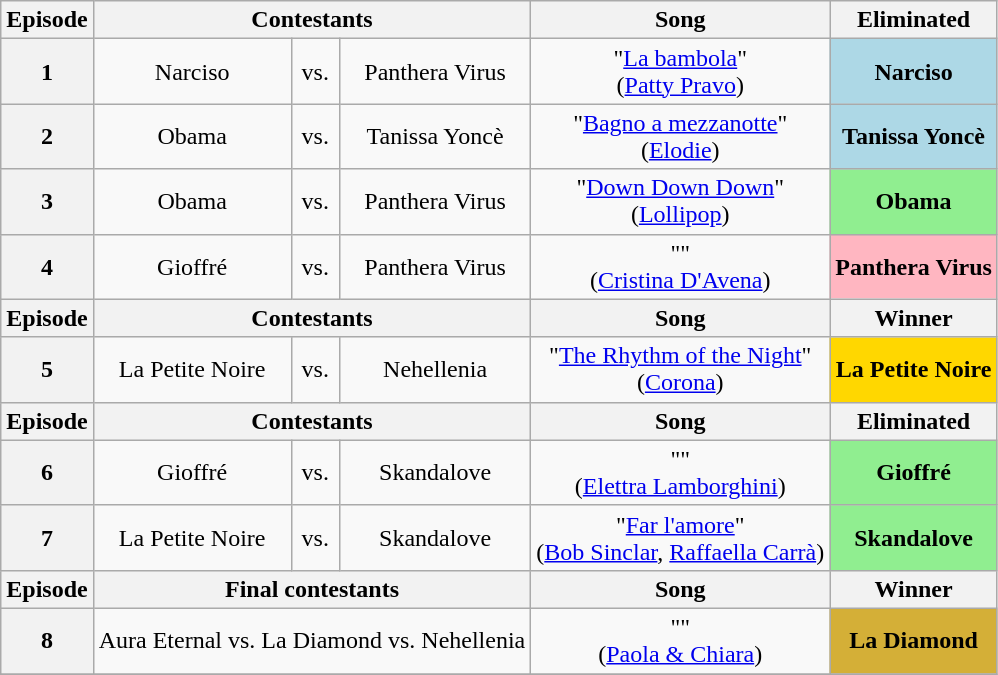<table class="wikitable" style="text-align:center">
<tr>
<th scope="col">Episode</th>
<th scope="col" colspan="3">Contestants</th>
<th scope="col">Song</th>
<th scope="col">Eliminated</th>
</tr>
<tr>
<th scope="row">1</th>
<td>Narciso</td>
<td>vs.</td>
<td nowrap>Panthera Virus</td>
<td>"<a href='#'>La bambola</a>"<br>(<a href='#'>Patty Pravo</a>)</td>
<td bgcolor="lightblue"><strong>Narciso</strong></td>
</tr>
<tr>
<th scope="row">2</th>
<td>Obama</td>
<td>vs.</td>
<td>Tanissa Yoncè</td>
<td>"<a href='#'>Bagno a mezzanotte</a>"<br>(<a href='#'>Elodie</a>)</td>
<td bgcolor="lightblue"><strong>Tanissa Yoncè</strong></td>
</tr>
<tr>
<th scope="row">3</th>
<td>Obama</td>
<td>vs.</td>
<td nowrap>Panthera Virus</td>
<td>"<a href='#'>Down Down Down</a>"<br>(<a href='#'>Lollipop</a>)</td>
<td bgcolor="lightgreen"><strong>Obama</strong></td>
</tr>
<tr>
<th scope="row">4</th>
<td>Gioffré</td>
<td>vs.</td>
<td nowrap>Panthera Virus</td>
<td>""<br>(<a href='#'>Cristina D'Avena</a>)</td>
<td nowrap bgcolor="lightpink"><strong>Panthera Virus</strong></td>
</tr>
<tr>
<th scope="col">Episode</th>
<th scope="col" colspan="3">Contestants</th>
<th scope="col">Song</th>
<th scope="col">Winner</th>
</tr>
<tr>
<th scope="row">5</th>
<td nowrap>La Petite Noire</td>
<td>vs.</td>
<td>Nehellenia</td>
<td nowrap>"<a href='#'>The Rhythm of the Night</a>"<br>(<a href='#'>Corona</a>)</td>
<td bgcolor="gold"><strong>La Petite Noire</strong></td>
</tr>
<tr>
<th scope="col">Episode</th>
<th scope="col" colspan="3">Contestants</th>
<th scope="col">Song</th>
<th scope="col">Eliminated</th>
</tr>
<tr>
<th scope="row">6</th>
<td>Gioffré</td>
<td>vs.</td>
<td>Skandalove</td>
<td>""<br>(<a href='#'>Elettra Lamborghini</a>)</td>
<td bgcolor="lightgreen"><strong>Gioffré</strong></td>
</tr>
<tr>
<th scope="row">7</th>
<td>La Petite Noire</td>
<td>vs.</td>
<td>Skandalove</td>
<td nowrap>"<a href='#'>Far l'amore</a>"<br>(<a href='#'>Bob Sinclar</a>, <a href='#'>Raffaella Carrà</a>)</td>
<td bgcolor="lightgreen"><strong>Skandalove</strong></td>
</tr>
<tr>
<th scope="col">Episode</th>
<th scope="col" colspan="3">Final contestants</th>
<th scope="col">Song</th>
<th scope="col">Winner</th>
</tr>
<tr>
<th scope="row">8</th>
<td colspan="3">Aura Eternal vs. La Diamond vs. Nehellenia</td>
<td>""<br>(<a href='#'>Paola & Chiara</a>)</td>
<td bgcolor="#D4AF37"><strong>La Diamond</strong></td>
</tr>
<tr>
</tr>
</table>
